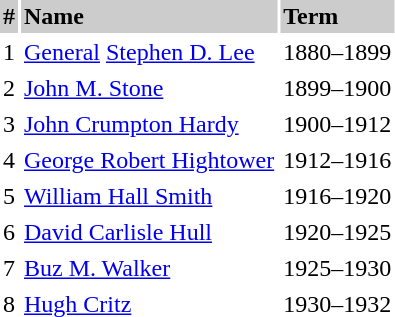<table border=0 cellpadding=2 cellspacing=2>
<tr>
<td bgcolor=#cccccc><strong>#</strong></td>
<td bgcolor=#cccccc><strong>Name</strong></td>
<td bgcolor=#cccccc><strong>Term</strong></td>
</tr>
<tr>
<td>1</td>
<td><a href='#'>General</a> <a href='#'>Stephen D. Lee</a></td>
<td>1880–1899</td>
</tr>
<tr>
<td>2</td>
<td><a href='#'>John M. Stone</a></td>
<td>1899–1900</td>
</tr>
<tr>
<td>3</td>
<td><a href='#'>John Crumpton Hardy</a></td>
<td>1900–1912</td>
</tr>
<tr>
<td>4</td>
<td><a href='#'>George Robert Hightower</a></td>
<td>1912–1916</td>
</tr>
<tr>
<td>5</td>
<td><a href='#'>William Hall Smith</a></td>
<td>1916–1920</td>
</tr>
<tr>
<td>6</td>
<td><a href='#'>David Carlisle Hull</a></td>
<td>1920–1925</td>
</tr>
<tr>
<td>7</td>
<td><a href='#'>Buz M. Walker</a></td>
<td>1925–1930</td>
</tr>
<tr>
<td>8</td>
<td><a href='#'>Hugh Critz</a></td>
<td>1930–1932</td>
</tr>
</table>
